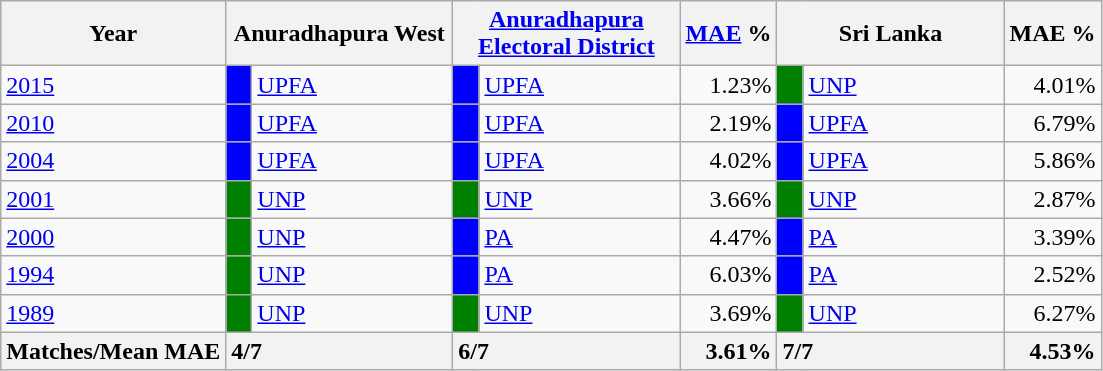<table class="wikitable">
<tr>
<th>Year</th>
<th colspan="2" width="144px">Anuradhapura West</th>
<th colspan="2" width="144px"><a href='#'>Anuradhapura Electoral District</a></th>
<th><a href='#'>MAE</a> %</th>
<th colspan="2" width="144px">Sri Lanka</th>
<th>MAE %</th>
</tr>
<tr>
<td><a href='#'>2015</a></td>
<td style="background-color:blue;" width="10px"></td>
<td style="text-align:left;"><a href='#'>UPFA</a></td>
<td style="background-color:blue;" width="10px"></td>
<td style="text-align:left;"><a href='#'>UPFA</a></td>
<td style="text-align:right;">1.23%</td>
<td style="background-color:green;" width="10px"></td>
<td style="text-align:left;"><a href='#'>UNP</a></td>
<td style="text-align:right;">4.01%</td>
</tr>
<tr>
<td><a href='#'>2010</a></td>
<td style="background-color:blue;" width="10px"></td>
<td style="text-align:left;"><a href='#'>UPFA</a></td>
<td style="background-color:blue;" width="10px"></td>
<td style="text-align:left;"><a href='#'>UPFA</a></td>
<td style="text-align:right;">2.19%</td>
<td style="background-color:blue;" width="10px"></td>
<td style="text-align:left;"><a href='#'>UPFA</a></td>
<td style="text-align:right;">6.79%</td>
</tr>
<tr>
<td><a href='#'>2004</a></td>
<td style="background-color:blue;" width="10px"></td>
<td style="text-align:left;"><a href='#'>UPFA</a></td>
<td style="background-color:blue;" width="10px"></td>
<td style="text-align:left;"><a href='#'>UPFA</a></td>
<td style="text-align:right;">4.02%</td>
<td style="background-color:blue;" width="10px"></td>
<td style="text-align:left;"><a href='#'>UPFA</a></td>
<td style="text-align:right;">5.86%</td>
</tr>
<tr>
<td><a href='#'>2001</a></td>
<td style="background-color:green;" width="10px"></td>
<td style="text-align:left;"><a href='#'>UNP</a></td>
<td style="background-color:green;" width="10px"></td>
<td style="text-align:left;"><a href='#'>UNP</a></td>
<td style="text-align:right;">3.66%</td>
<td style="background-color:green;" width="10px"></td>
<td style="text-align:left;"><a href='#'>UNP</a></td>
<td style="text-align:right;">2.87%</td>
</tr>
<tr>
<td><a href='#'>2000</a></td>
<td style="background-color:green;" width="10px"></td>
<td style="text-align:left;"><a href='#'>UNP</a></td>
<td style="background-color:blue;" width="10px"></td>
<td style="text-align:left;"><a href='#'>PA</a></td>
<td style="text-align:right;">4.47%</td>
<td style="background-color:blue;" width="10px"></td>
<td style="text-align:left;"><a href='#'>PA</a></td>
<td style="text-align:right;">3.39%</td>
</tr>
<tr>
<td><a href='#'>1994</a></td>
<td style="background-color:green;" width="10px"></td>
<td style="text-align:left;"><a href='#'>UNP</a></td>
<td style="background-color:blue;" width="10px"></td>
<td style="text-align:left;"><a href='#'>PA</a></td>
<td style="text-align:right;">6.03%</td>
<td style="background-color:blue;" width="10px"></td>
<td style="text-align:left;"><a href='#'>PA</a></td>
<td style="text-align:right;">2.52%</td>
</tr>
<tr>
<td><a href='#'>1989</a></td>
<td style="background-color:green;" width="10px"></td>
<td style="text-align:left;"><a href='#'>UNP</a></td>
<td style="background-color:green;" width="10px"></td>
<td style="text-align:left;"><a href='#'>UNP</a></td>
<td style="text-align:right;">3.69%</td>
<td style="background-color:green;" width="10px"></td>
<td style="text-align:left;"><a href='#'>UNP</a></td>
<td style="text-align:right;">6.27%</td>
</tr>
<tr>
<th>Matches/Mean MAE</th>
<th style="text-align:left;"colspan="2" width="144px">4/7</th>
<th style="text-align:left;"colspan="2" width="144px">6/7</th>
<th style="text-align:right;">3.61%</th>
<th style="text-align:left;"colspan="2" width="144px">7/7</th>
<th style="text-align:right;">4.53%</th>
</tr>
</table>
